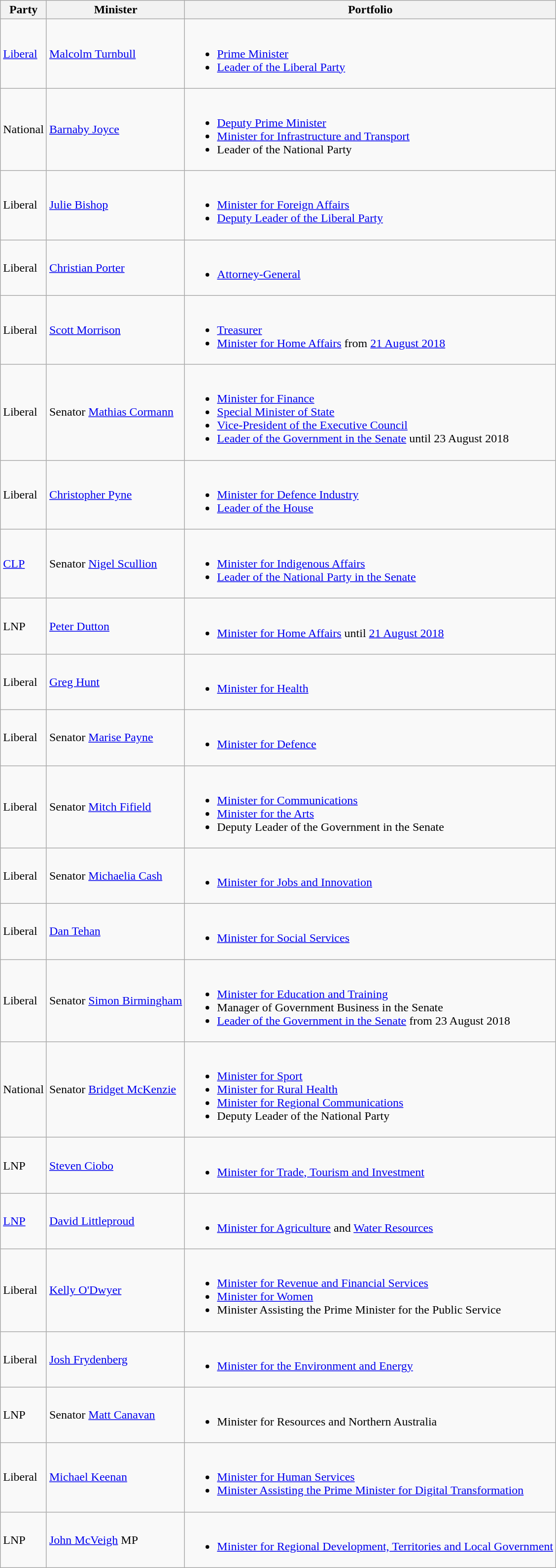<table class="wikitable sortable">
<tr>
<th>Party</th>
<th>Minister</th>
<th>Portfolio</th>
</tr>
<tr>
<td><a href='#'>Liberal</a></td>
<td><a href='#'>Malcolm Turnbull</a> </td>
<td><br><ul><li><a href='#'>Prime Minister</a></li><li><a href='#'>Leader of the Liberal Party</a></li></ul></td>
</tr>
<tr>
<td>National</td>
<td><a href='#'>Barnaby Joyce</a> </td>
<td><br><ul><li><a href='#'>Deputy Prime Minister</a></li><li><a href='#'>Minister for Infrastructure and Transport</a></li><li>Leader of the National Party</li></ul></td>
</tr>
<tr>
<td>Liberal</td>
<td><a href='#'>Julie Bishop</a> </td>
<td><br><ul><li><a href='#'>Minister for Foreign Affairs</a></li><li><a href='#'>Deputy Leader of the Liberal Party</a></li></ul></td>
</tr>
<tr>
<td>Liberal</td>
<td><a href='#'>Christian Porter</a> </td>
<td><br><ul><li><a href='#'>Attorney-General</a></li></ul></td>
</tr>
<tr>
<td>Liberal</td>
<td><a href='#'>Scott Morrison</a> </td>
<td><br><ul><li><a href='#'>Treasurer</a></li><li><a href='#'>Minister for Home Affairs</a> from <a href='#'>21 August 2018</a></li></ul></td>
</tr>
<tr>
<td>Liberal</td>
<td>Senator <a href='#'>Mathias Cormann</a></td>
<td><br><ul><li><a href='#'>Minister for Finance</a></li><li><a href='#'>Special Minister of State</a></li><li><a href='#'>Vice-President of the Executive Council</a></li><li><a href='#'>Leader of the Government in the Senate</a> until 23 August 2018</li></ul></td>
</tr>
<tr>
<td>Liberal</td>
<td><a href='#'>Christopher Pyne</a> </td>
<td><br><ul><li><a href='#'>Minister for Defence Industry</a></li><li><a href='#'>Leader of the House</a></li></ul></td>
</tr>
<tr>
<td><a href='#'>CLP</a></td>
<td>Senator <a href='#'>Nigel Scullion</a></td>
<td><br><ul><li><a href='#'>Minister for Indigenous Affairs</a></li><li><a href='#'>Leader of the National Party in the Senate</a></li></ul></td>
</tr>
<tr>
<td>LNP</td>
<td><a href='#'>Peter Dutton</a> </td>
<td><br><ul><li><a href='#'>Minister for Home Affairs</a> until <a href='#'>21 August 2018</a></li></ul></td>
</tr>
<tr>
<td>Liberal</td>
<td><a href='#'>Greg Hunt</a> </td>
<td><br><ul><li><a href='#'>Minister for Health</a></li></ul></td>
</tr>
<tr>
<td>Liberal</td>
<td>Senator <a href='#'>Marise Payne</a></td>
<td><br><ul><li><a href='#'>Minister for Defence</a></li></ul></td>
</tr>
<tr>
<td>Liberal</td>
<td>Senator <a href='#'>Mitch Fifield</a></td>
<td><br><ul><li><a href='#'>Minister for Communications</a></li><li><a href='#'>Minister for the Arts</a></li><li>Deputy Leader of the Government in the Senate</li></ul></td>
</tr>
<tr>
<td>Liberal</td>
<td>Senator <a href='#'>Michaelia Cash</a></td>
<td><br><ul><li><a href='#'>Minister for Jobs and Innovation</a></li></ul></td>
</tr>
<tr>
<td>Liberal</td>
<td><a href='#'>Dan Tehan</a> </td>
<td><br><ul><li><a href='#'>Minister for Social Services</a></li></ul></td>
</tr>
<tr>
<td>Liberal</td>
<td>Senator <a href='#'>Simon Birmingham</a></td>
<td><br><ul><li><a href='#'>Minister for Education and Training</a></li><li>Manager of Government Business in the Senate</li><li><a href='#'>Leader of the Government in the Senate</a> from 23 August 2018</li></ul></td>
</tr>
<tr>
<td>National</td>
<td>Senator <a href='#'>Bridget McKenzie</a></td>
<td><br><ul><li><a href='#'>Minister for Sport</a></li><li><a href='#'>Minister for Rural Health</a></li><li><a href='#'>Minister for Regional Communications</a></li><li>Deputy Leader of the National Party</li></ul></td>
</tr>
<tr>
<td>LNP</td>
<td><a href='#'>Steven Ciobo</a> </td>
<td><br><ul><li><a href='#'>Minister for Trade, Tourism and Investment</a></li></ul></td>
</tr>
<tr>
<td><a href='#'>LNP</a></td>
<td><a href='#'>David Littleproud</a>  </td>
<td><br><ul><li><a href='#'>Minister for Agriculture</a> and <a href='#'>Water Resources</a></li></ul></td>
</tr>
<tr>
<td>Liberal</td>
<td><a href='#'>Kelly O'Dwyer</a> </td>
<td><br><ul><li><a href='#'>Minister for Revenue and Financial Services</a></li><li><a href='#'>Minister for Women</a></li><li>Minister Assisting the Prime Minister for the Public Service</li></ul></td>
</tr>
<tr>
<td>Liberal</td>
<td><a href='#'>Josh Frydenberg</a> </td>
<td><br><ul><li><a href='#'>Minister for the Environment and Energy</a></li></ul></td>
</tr>
<tr>
<td>LNP</td>
<td>Senator <a href='#'>Matt Canavan</a></td>
<td><br><ul><li>Minister for Resources and Northern Australia</li></ul></td>
</tr>
<tr>
<td>Liberal</td>
<td><a href='#'>Michael Keenan</a> </td>
<td><br><ul><li><a href='#'>Minister for Human Services</a></li><li><a href='#'>Minister Assisting the Prime Minister for Digital Transformation</a></li></ul></td>
</tr>
<tr>
<td>LNP</td>
<td><a href='#'>John McVeigh</a> MP</td>
<td><br><ul><li><a href='#'>Minister for Regional Development, Territories and Local Government</a></li></ul></td>
</tr>
</table>
